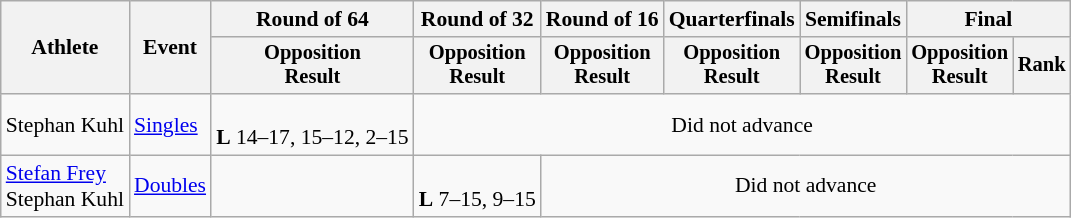<table class="wikitable" style="font-size:90%">
<tr>
<th rowspan="2">Athlete</th>
<th rowspan="2">Event</th>
<th>Round of 64</th>
<th>Round of 32</th>
<th>Round of 16</th>
<th>Quarterfinals</th>
<th>Semifinals</th>
<th colspan=2>Final</th>
</tr>
<tr style="font-size:95%">
<th>Opposition<br>Result</th>
<th>Opposition<br>Result</th>
<th>Opposition<br>Result</th>
<th>Opposition<br>Result</th>
<th>Opposition<br>Result</th>
<th>Opposition<br>Result</th>
<th>Rank</th>
</tr>
<tr align=center>
<td align=left>Stephan Kuhl</td>
<td align=left><a href='#'>Singles</a></td>
<td><br><strong>L</strong> 14–17, 15–12, 2–15</td>
<td colspan=6>Did not advance</td>
</tr>
<tr align=center>
<td align=left><a href='#'>Stefan Frey</a><br>Stephan Kuhl</td>
<td align=left><a href='#'>Doubles</a></td>
<td></td>
<td><br><strong>L</strong> 7–15, 9–15</td>
<td colspan=5>Did not advance</td>
</tr>
</table>
